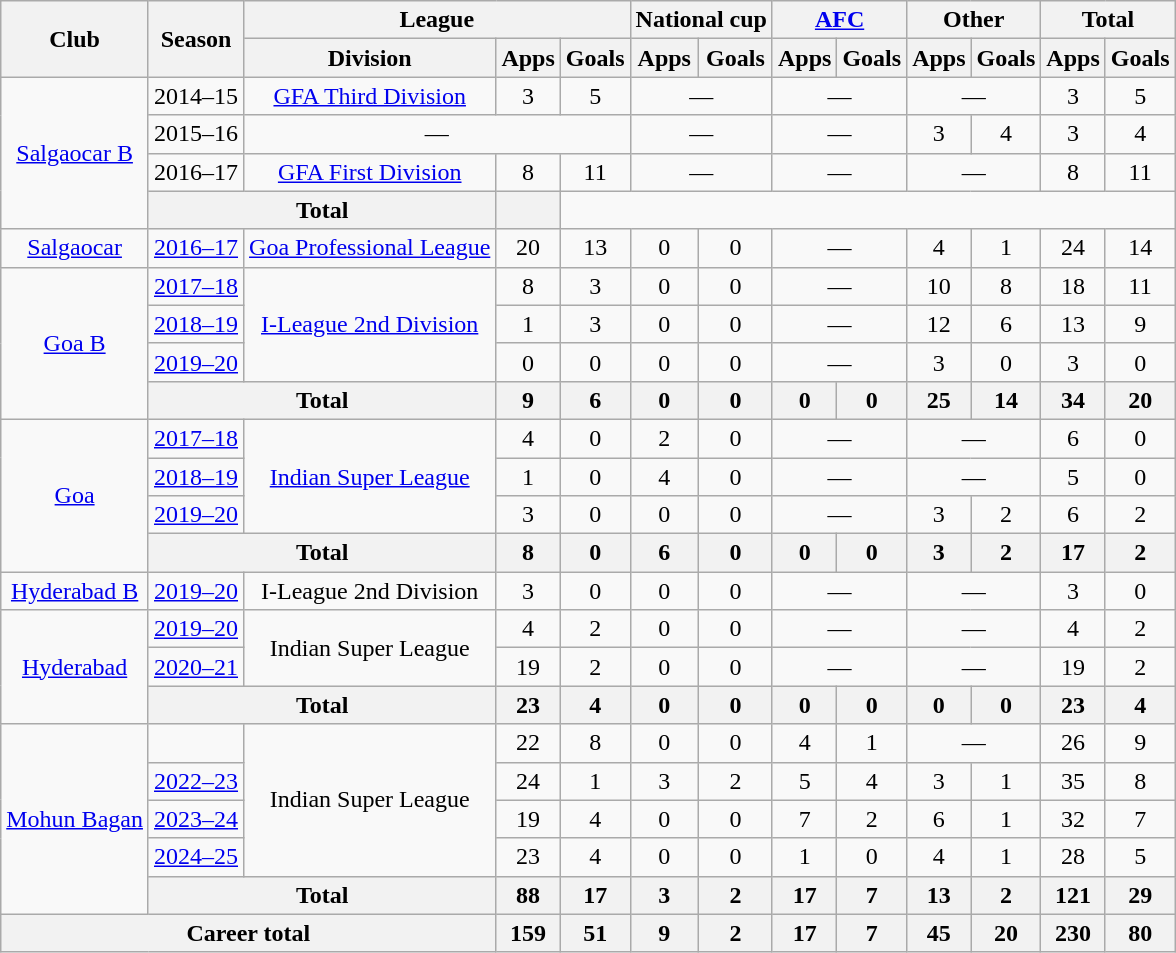<table class="wikitable" style="text-align: center;">
<tr>
<th rowspan="2">Club</th>
<th rowspan="2">Season</th>
<th colspan="3">League</th>
<th colspan="2">National cup</th>
<th colspan="2"><a href='#'>AFC</a></th>
<th colspan="2">Other</th>
<th colspan="2">Total</th>
</tr>
<tr>
<th>Division</th>
<th>Apps</th>
<th>Goals</th>
<th>Apps</th>
<th>Goals</th>
<th>Apps</th>
<th>Goals</th>
<th>Apps</th>
<th>Goals</th>
<th>Apps</th>
<th>Goals</th>
</tr>
<tr>
<td rowspan="4"><a href='#'>Salgaocar B</a></td>
<td>2014–15</td>
<td><a href='#'>GFA Third Division</a></td>
<td>3</td>
<td>5</td>
<td colspan="2">—</td>
<td colspan="2">—</td>
<td colspan="2">—</td>
<td>3</td>
<td>5</td>
</tr>
<tr>
<td>2015–16</td>
<td colspan="3">—</td>
<td colspan="2">—</td>
<td colspan="2">—</td>
<td>3</td>
<td>4</td>
<td>3</td>
<td>4</td>
</tr>
<tr>
<td>2016–17</td>
<td><a href='#'>GFA First Division</a></td>
<td>8</td>
<td>11</td>
<td colspan="2">—</td>
<td colspan="2">—</td>
<td colspan="2">—</td>
<td>8</td>
<td>11</td>
</tr>
<tr>
<th colspan="2">Total</th>
<th></th>
</tr>
<tr>
<td><a href='#'>Salgaocar</a></td>
<td><a href='#'>2016–17</a></td>
<td><a href='#'>Goa Professional League</a></td>
<td>20</td>
<td>13</td>
<td>0</td>
<td>0</td>
<td colspan="2">—</td>
<td>4</td>
<td>1</td>
<td>24</td>
<td>14</td>
</tr>
<tr>
<td rowspan="4"><a href='#'>Goa B</a></td>
<td><a href='#'>2017–18</a></td>
<td rowspan="3"><a href='#'>I-League 2nd Division</a></td>
<td>8</td>
<td>3</td>
<td>0</td>
<td>0</td>
<td colspan="2">—</td>
<td>10</td>
<td>8</td>
<td>18</td>
<td>11</td>
</tr>
<tr>
<td><a href='#'>2018–19</a></td>
<td>1</td>
<td>3</td>
<td>0</td>
<td>0</td>
<td colspan="2">—</td>
<td>12</td>
<td>6</td>
<td>13</td>
<td>9</td>
</tr>
<tr>
<td><a href='#'>2019–20</a></td>
<td>0</td>
<td>0</td>
<td>0</td>
<td>0</td>
<td colspan="2">—</td>
<td>3</td>
<td>0</td>
<td>3</td>
<td>0</td>
</tr>
<tr>
<th colspan="2">Total</th>
<th>9</th>
<th>6</th>
<th>0</th>
<th>0</th>
<th>0</th>
<th>0</th>
<th>25</th>
<th>14</th>
<th>34</th>
<th>20</th>
</tr>
<tr>
<td rowspan="4"><a href='#'>Goa</a></td>
<td><a href='#'>2017–18</a></td>
<td rowspan="3"><a href='#'>Indian Super League</a></td>
<td>4</td>
<td>0</td>
<td>2</td>
<td>0</td>
<td colspan="2">—</td>
<td colspan="2">—</td>
<td>6</td>
<td>0</td>
</tr>
<tr>
<td><a href='#'>2018–19</a></td>
<td>1</td>
<td>0</td>
<td>4</td>
<td>0</td>
<td colspan="2">—</td>
<td colspan="2">—</td>
<td>5</td>
<td>0</td>
</tr>
<tr>
<td><a href='#'>2019–20</a></td>
<td>3</td>
<td>0</td>
<td>0</td>
<td>0</td>
<td colspan="2">—</td>
<td>3</td>
<td>2</td>
<td>6</td>
<td>2</td>
</tr>
<tr>
<th colspan="2">Total</th>
<th>8</th>
<th>0</th>
<th>6</th>
<th>0</th>
<th>0</th>
<th>0</th>
<th>3</th>
<th>2</th>
<th>17</th>
<th>2</th>
</tr>
<tr>
<td><a href='#'>Hyderabad B</a></td>
<td><a href='#'>2019–20</a></td>
<td rowspan="1">I-League 2nd Division</td>
<td>3</td>
<td>0</td>
<td>0</td>
<td>0</td>
<td colspan="2">—</td>
<td colspan="2">—</td>
<td>3</td>
<td>0</td>
</tr>
<tr>
<td rowspan="3"><a href='#'>Hyderabad</a></td>
<td><a href='#'>2019–20</a></td>
<td rowspan="2">Indian Super League</td>
<td>4</td>
<td>2</td>
<td>0</td>
<td>0</td>
<td colspan="2">—</td>
<td colspan="2">—</td>
<td>4</td>
<td>2</td>
</tr>
<tr>
<td><a href='#'>2020–21</a></td>
<td>19</td>
<td>2</td>
<td>0</td>
<td>0</td>
<td colspan="2">—</td>
<td colspan="2">—</td>
<td>19</td>
<td>2</td>
</tr>
<tr>
<th colspan="2">Total</th>
<th>23</th>
<th>4</th>
<th>0</th>
<th>0</th>
<th>0</th>
<th>0</th>
<th>0</th>
<th>0</th>
<th>23</th>
<th>4</th>
</tr>
<tr>
<td rowspan="5"><a href='#'>Mohun Bagan</a></td>
<td></td>
<td rowspan="4">Indian Super League</td>
<td>22</td>
<td>8</td>
<td>0</td>
<td>0</td>
<td>4</td>
<td>1</td>
<td colspan="2">—</td>
<td>26</td>
<td>9</td>
</tr>
<tr>
<td><a href='#'>2022–23</a></td>
<td>24</td>
<td>1</td>
<td>3</td>
<td>2</td>
<td>5</td>
<td>4</td>
<td>3</td>
<td>1</td>
<td>35</td>
<td>8</td>
</tr>
<tr>
<td><a href='#'>2023–24</a></td>
<td>19</td>
<td>4</td>
<td>0</td>
<td>0</td>
<td>7</td>
<td>2</td>
<td>6</td>
<td>1</td>
<td>32</td>
<td>7</td>
</tr>
<tr>
<td><a href='#'>2024–25</a></td>
<td>23</td>
<td>4</td>
<td>0</td>
<td>0</td>
<td>1</td>
<td>0</td>
<td>4</td>
<td>1</td>
<td>28</td>
<td>5</td>
</tr>
<tr>
<th colspan="2">Total</th>
<th>88</th>
<th>17</th>
<th>3</th>
<th>2</th>
<th>17</th>
<th>7</th>
<th>13</th>
<th>2</th>
<th>121</th>
<th>29</th>
</tr>
<tr>
<th colspan="3">Career total</th>
<th>159</th>
<th>51</th>
<th>9</th>
<th>2</th>
<th>17</th>
<th>7</th>
<th>45</th>
<th>20</th>
<th>230</th>
<th>80</th>
</tr>
</table>
